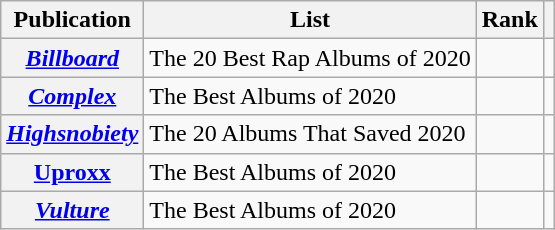<table class="wikitable sortable plainrowheaders" style="border:none; margin:0;">
<tr>
<th scope="col">Publication</th>
<th scope="col" class="unsortable">List</th>
<th scope="col" data-sort-type="number">Rank</th>
<th scope="col" class="unsortable"></th>
</tr>
<tr>
<th scope="row"><em><a href='#'>Billboard</a></em></th>
<td>The 20 Best Rap Albums of 2020</td>
<td></td>
<td></td>
</tr>
<tr>
<th scope="row"><em><a href='#'>Complex</a></em></th>
<td>The Best Albums of 2020</td>
<td></td>
<td></td>
</tr>
<tr>
<th scope="row"><em><a href='#'>Highsnobiety</a></em></th>
<td>The 20 Albums That Saved 2020</td>
<td></td>
<td></td>
</tr>
<tr>
<th scope="row"><a href='#'>Uproxx</a></th>
<td>The Best Albums of 2020</td>
<td></td>
<td></td>
</tr>
<tr>
<th scope="row"><em><a href='#'>Vulture</a></em></th>
<td>The Best Albums of 2020</td>
<td></td>
<td></td>
</tr>
</table>
